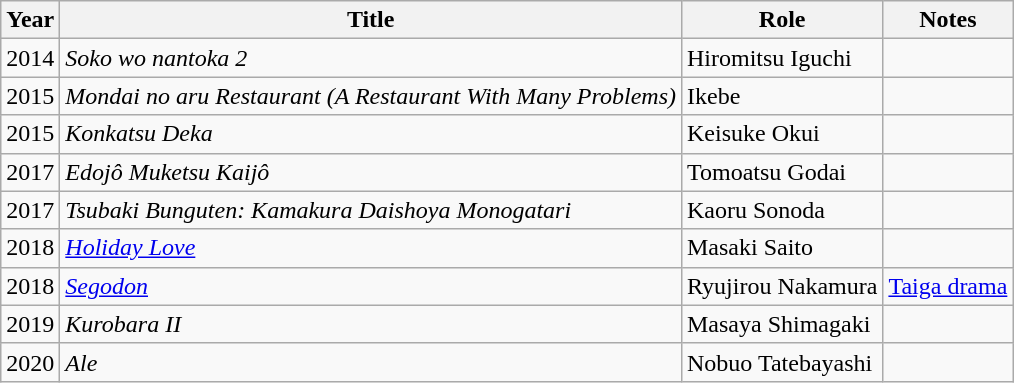<table class="wikitable">
<tr>
<th>Year</th>
<th>Title</th>
<th>Role</th>
<th>Notes</th>
</tr>
<tr>
<td>2014</td>
<td><em>Soko wo nantoka 2</em></td>
<td>Hiromitsu Iguchi</td>
<td></td>
</tr>
<tr>
<td>2015</td>
<td><em>Mondai no aru Restaurant (A Restaurant With Many Problems)</em></td>
<td>Ikebe</td>
<td></td>
</tr>
<tr>
<td>2015</td>
<td><em>Konkatsu Deka</em></td>
<td>Keisuke Okui</td>
<td></td>
</tr>
<tr>
<td>2017</td>
<td><em>Edojô Muketsu Kaijô</em></td>
<td>Tomoatsu Godai</td>
<td></td>
</tr>
<tr>
<td>2017</td>
<td><em>Tsubaki Bunguten: Kamakura Daishoya Monogatari</em></td>
<td>Kaoru Sonoda</td>
<td></td>
</tr>
<tr>
<td>2018</td>
<td><em><a href='#'>Holiday Love</a></em></td>
<td>Masaki Saito</td>
<td></td>
</tr>
<tr>
<td>2018</td>
<td><em><a href='#'>Segodon</a></em></td>
<td>Ryujirou Nakamura</td>
<td><a href='#'>Taiga drama</a></td>
</tr>
<tr>
<td>2019</td>
<td><em>Kurobara II</em></td>
<td>Masaya Shimagaki</td>
<td></td>
</tr>
<tr>
<td>2020</td>
<td><em>Ale</em></td>
<td>Nobuo Tatebayashi</td>
<td></td>
</tr>
</table>
